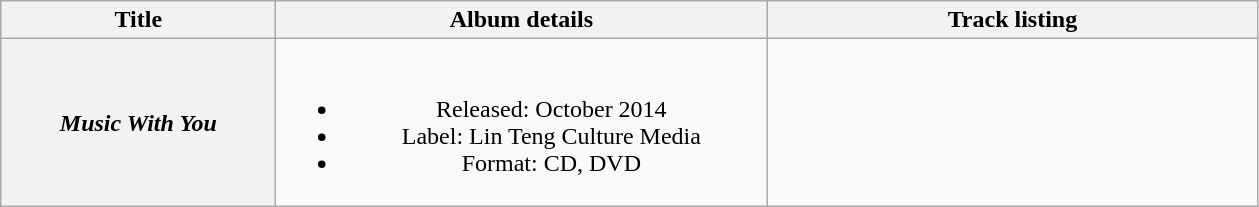<table class="wikitable plainrowheaders" style="text-align:center;">
<tr>
<th scope="col" style="width:11em;">Title</th>
<th scope="col" style="width:20em;">Album details</th>
<th scope="col" style="width:20em;">Track listing</th>
</tr>
<tr>
<th scope="row"><em>Music With You</em></th>
<td><br><ul><li>Released: October 2014</li><li>Label: Lin Teng Culture Media</li><li>Format: CD, DVD</li></ul></td>
<td></td>
</tr>
</table>
